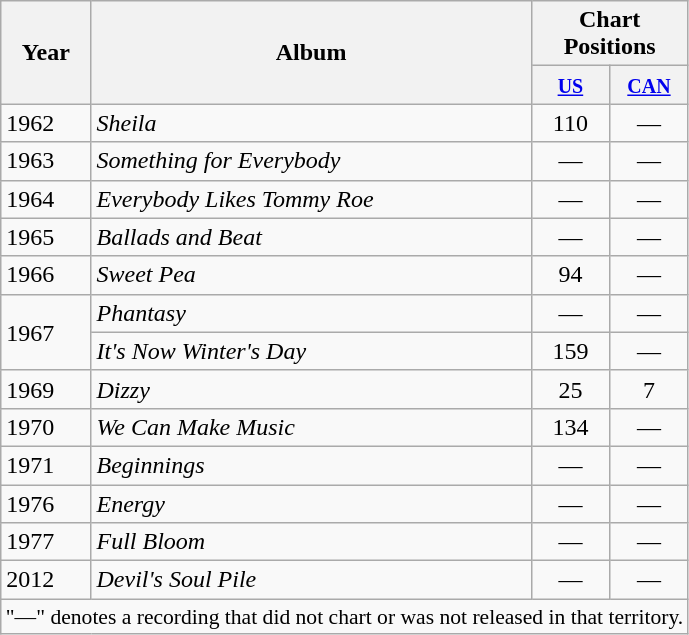<table class="wikitable">
<tr>
<th rowspan="2">Year</th>
<th rowspan="2">Album</th>
<th colspan="2">Chart Positions</th>
</tr>
<tr>
<th style="width:45px;"><small><a href='#'>US</a></small></th>
<th style="width:45px;"><small><a href='#'>CAN</a></small></th>
</tr>
<tr>
<td>1962</td>
<td><em>Sheila</em></td>
<td style="text-align:center;">110</td>
<td style="text-align:center;">—</td>
</tr>
<tr>
<td>1963</td>
<td><em>Something for Everybody</em></td>
<td style="text-align:center;">—</td>
<td style="text-align:center;">—</td>
</tr>
<tr>
<td>1964</td>
<td><em>Everybody Likes Tommy Roe</em></td>
<td style="text-align:center;">—</td>
<td style="text-align:center;">—</td>
</tr>
<tr>
<td>1965</td>
<td><em>Ballads and Beat</em></td>
<td style="text-align:center;">—</td>
<td style="text-align:center;">—</td>
</tr>
<tr>
<td>1966</td>
<td><em>Sweet Pea</em></td>
<td style="text-align:center;">94</td>
<td style="text-align:center;">—</td>
</tr>
<tr>
<td rowspan="2">1967</td>
<td><em>Phantasy</em></td>
<td style="text-align:center;">—</td>
<td style="text-align:center;">—</td>
</tr>
<tr>
<td><em>It's Now Winter's Day</em></td>
<td style="text-align:center;">159</td>
<td style="text-align:center;">—</td>
</tr>
<tr>
<td>1969</td>
<td><em>Dizzy</em></td>
<td style="text-align:center;">25</td>
<td style="text-align:center;">7</td>
</tr>
<tr>
<td>1970</td>
<td><em>We Can Make Music</em></td>
<td style="text-align:center;">134</td>
<td style="text-align:center;">—</td>
</tr>
<tr>
<td>1971</td>
<td><em>Beginnings</em></td>
<td style="text-align:center;">—</td>
<td style="text-align:center;">—</td>
</tr>
<tr>
<td>1976</td>
<td><em>Energy</em></td>
<td style="text-align:center;">—</td>
<td style="text-align:center;">—</td>
</tr>
<tr>
<td>1977</td>
<td><em>Full Bloom</em></td>
<td style="text-align:center;">—</td>
<td style="text-align:center;">—</td>
</tr>
<tr>
<td>2012</td>
<td><em>Devil's Soul Pile</em></td>
<td style="text-align:center;">—</td>
<td style="text-align:center;">—</td>
</tr>
<tr>
<td colspan="5" style="font-size:90%">"—" denotes a recording that did not chart or was not released in that territory.</td>
</tr>
</table>
